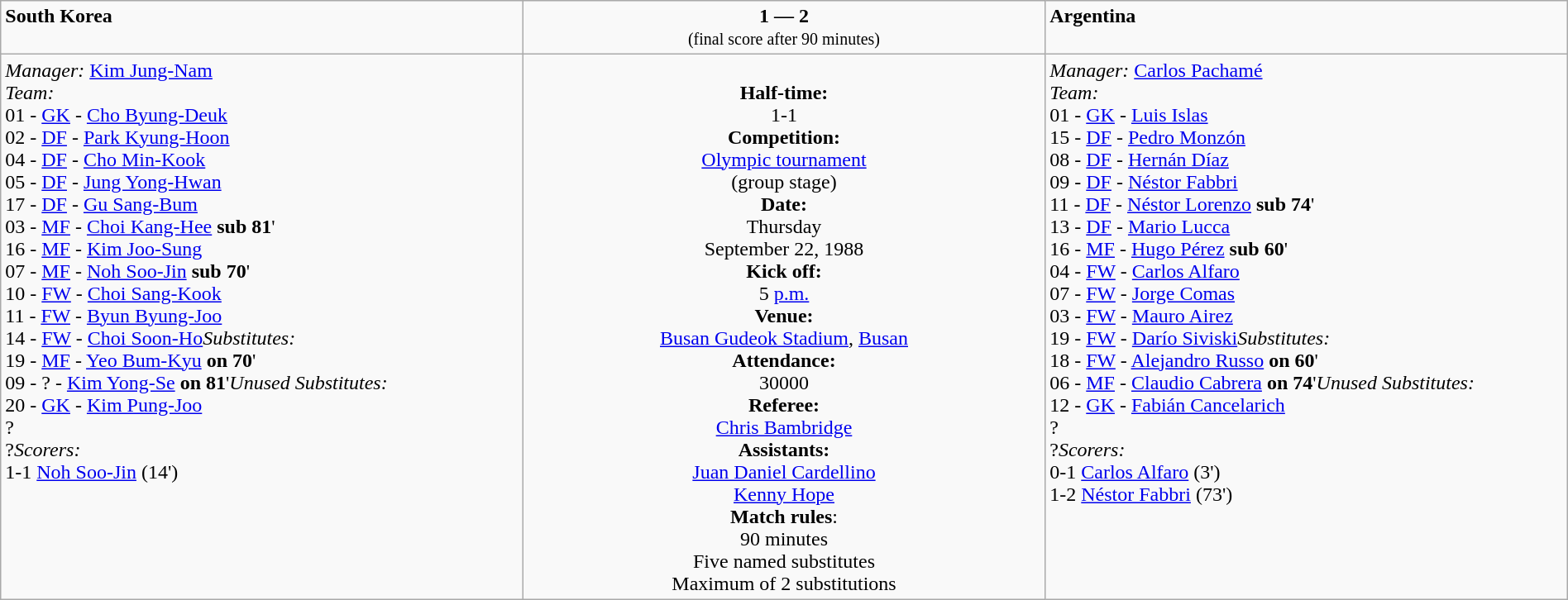<table border=0 class="wikitable" width=100%>
<tr>
<td width=33% valign=top><span> <strong>South Korea</strong></span></td>
<td width=33% valign=top align=center><span><strong>1 — 2</strong></span><br><small>(final score after 90 minutes)</small></td>
<td width=33% valign=top><span>  <strong>Argentina</strong></span></td>
</tr>
<tr>
<td valign=top><em>Manager:</em>  <a href='#'>Kim Jung-Nam</a><br><em>Team:</em>
<br>01 - <a href='#'>GK</a> - <a href='#'>Cho Byung-Deuk</a>
<br>02 - <a href='#'>DF</a> - <a href='#'>Park Kyung-Hoon</a>
<br>04 - <a href='#'>DF</a> - <a href='#'>Cho Min-Kook</a>
<br>05 - <a href='#'>DF</a> - <a href='#'>Jung Yong-Hwan</a>
<br>17 - <a href='#'>DF</a> - <a href='#'>Gu Sang-Bum</a> 
<br>03 - <a href='#'>MF</a> - <a href='#'>Choi Kang-Hee</a> <strong>sub 81</strong>'
<br>16 - <a href='#'>MF</a> - <a href='#'>Kim Joo-Sung</a>
<br>07 - <a href='#'>MF</a> - <a href='#'>Noh Soo-Jin</a> <strong>sub 70</strong>'
<br>10 - <a href='#'>FW</a> - <a href='#'>Choi Sang-Kook</a>
<br>11 - <a href='#'>FW</a> - <a href='#'>Byun Byung-Joo</a>
<br>14 - <a href='#'>FW</a> - <a href='#'>Choi Soon-Ho</a><em>Substitutes:</em>
<br>19 - <a href='#'>MF</a> - <a href='#'>Yeo Bum-Kyu</a> <strong>on 70</strong>'
<br>09 - ? - <a href='#'>Kim Yong-Se</a> <strong>on 81</strong>'<em>Unused Substitutes:</em>
<br>20 - <a href='#'>GK</a> - <a href='#'>Kim Pung-Joo</a>
<br>?
<br>?<em>Scorers:</em>
<br>1-1 <a href='#'>Noh Soo-Jin</a> (14')</td>
<td valign=middle align=center><br><strong>Half-time:</strong><br>1-1<br><strong>Competition:</strong><br><a href='#'>Olympic tournament</a><br> (group stage)<br><strong>Date:</strong><br>Thursday<br>September 22, 1988<br><strong>Kick off:</strong><br>5 <a href='#'>p.m.</a><br><strong>Venue:</strong><br><a href='#'>Busan Gudeok Stadium</a>, <a href='#'>Busan</a><br><strong>Attendance:</strong><br> 30000<br><strong>Referee:</strong><br><a href='#'>Chris Bambridge</a> <br><strong>Assistants:</strong><br><a href='#'>Juan Daniel Cardellino</a> <br><a href='#'>Kenny Hope</a> <br><strong>Match rules</strong>:<br>90 minutes<br>Five named substitutes<br>Maximum of 2 substitutions
</td>
<td valign=top><em>Manager:</em>  <a href='#'>Carlos Pachamé</a><br><em>Team:</em>
<br>01 - <a href='#'>GK</a> - <a href='#'>Luis Islas</a>
<br>15 - <a href='#'>DF</a> - <a href='#'>Pedro Monzón</a>
<br>08 - <a href='#'>DF</a> - <a href='#'>Hernán Díaz</a>
<br>09 - <a href='#'>DF</a> - <a href='#'>Néstor Fabbri</a>
<br>11 - <a href='#'>DF</a> - <a href='#'>Néstor Lorenzo</a> <strong>sub 74</strong>'
<br>13 - <a href='#'>DF</a> - <a href='#'>Mario Lucca</a>
<br>16 - <a href='#'>MF</a> - <a href='#'>Hugo Pérez</a> <strong>sub 60</strong>'
<br>04 - <a href='#'>FW</a> - <a href='#'>Carlos Alfaro</a>
<br>07 - <a href='#'>FW</a> - <a href='#'>Jorge Comas</a>
<br>03 - <a href='#'>FW</a> - <a href='#'>Mauro Airez</a>
<br>19 - <a href='#'>FW</a> - <a href='#'>Darío Siviski</a><em>Substitutes:</em>
<br>18 - <a href='#'>FW</a> - <a href='#'>Alejandro Russo</a> <strong>on 60</strong>'
<br>06 - <a href='#'>MF</a> - <a href='#'>Claudio Cabrera</a> <strong>on 74</strong>'<em>Unused Substitutes:</em>
<br>12 - <a href='#'>GK</a> - <a href='#'>Fabián Cancelarich</a>
<br>?
<br>?<em>Scorers:</em>
<br>0-1 <a href='#'>Carlos Alfaro</a> (3')
<br>1-2 <a href='#'>Néstor Fabbri</a> (73')</td>
</tr>
</table>
